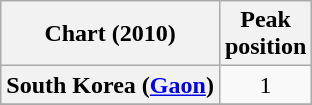<table class="wikitable plainrowheaders">
<tr>
<th>Chart (2010)</th>
<th>Peak<br>position</th>
</tr>
<tr>
<th scope="row">South Korea (<a href='#'>Gaon</a>)</th>
<td align="center">1</td>
</tr>
<tr>
</tr>
</table>
